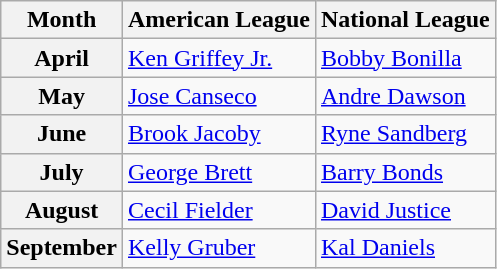<table class="wikitable">
<tr>
<th>Month</th>
<th>American League</th>
<th>National League</th>
</tr>
<tr>
<th>April</th>
<td><a href='#'>Ken Griffey Jr.</a></td>
<td><a href='#'>Bobby Bonilla</a></td>
</tr>
<tr>
<th>May</th>
<td><a href='#'>Jose Canseco</a></td>
<td><a href='#'>Andre Dawson</a></td>
</tr>
<tr>
<th>June</th>
<td><a href='#'>Brook Jacoby</a></td>
<td><a href='#'>Ryne Sandberg</a></td>
</tr>
<tr>
<th>July</th>
<td><a href='#'>George Brett</a></td>
<td><a href='#'>Barry Bonds</a></td>
</tr>
<tr>
<th>August</th>
<td><a href='#'>Cecil Fielder</a></td>
<td><a href='#'>David Justice</a></td>
</tr>
<tr>
<th>September</th>
<td><a href='#'>Kelly Gruber</a></td>
<td><a href='#'>Kal Daniels</a></td>
</tr>
</table>
